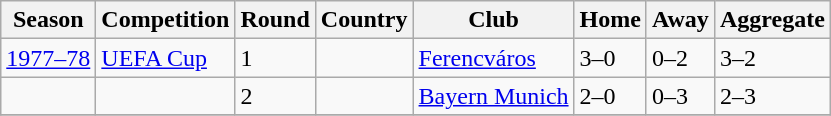<table class="wikitable">
<tr>
<th>Season</th>
<th>Competition</th>
<th>Round</th>
<th>Country</th>
<th>Club</th>
<th>Home</th>
<th>Away</th>
<th>Aggregate</th>
</tr>
<tr>
<td><a href='#'>1977–78</a></td>
<td><a href='#'>UEFA Cup</a></td>
<td>1</td>
<td></td>
<td><a href='#'>Ferencváros</a></td>
<td>3–0</td>
<td>0–2</td>
<td>3–2</td>
</tr>
<tr>
<td></td>
<td></td>
<td>2</td>
<td></td>
<td><a href='#'>Bayern Munich</a></td>
<td>2–0</td>
<td>0–3</td>
<td>2–3</td>
</tr>
<tr>
</tr>
</table>
